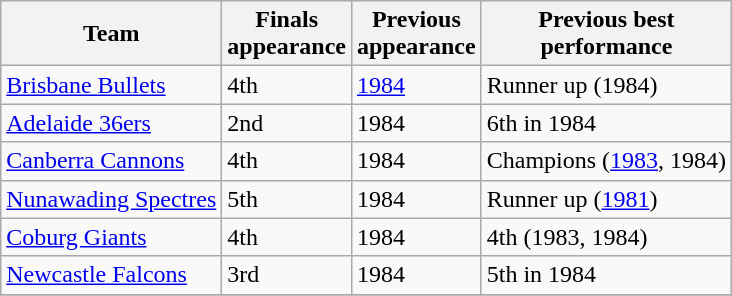<table class="wikitable" style="text-align:left">
<tr>
<th>Team</th>
<th>Finals<br>appearance</th>
<th>Previous<br>appearance</th>
<th>Previous best<br>performance</th>
</tr>
<tr>
<td><a href='#'>Brisbane Bullets</a></td>
<td>4th</td>
<td><a href='#'>1984</a></td>
<td>Runner up (1984)</td>
</tr>
<tr>
<td><a href='#'>Adelaide 36ers</a></td>
<td>2nd</td>
<td>1984</td>
<td>6th in 1984</td>
</tr>
<tr>
<td><a href='#'>Canberra Cannons</a></td>
<td>4th</td>
<td>1984</td>
<td>Champions (<a href='#'>1983</a>, 1984)</td>
</tr>
<tr>
<td><a href='#'>Nunawading Spectres</a></td>
<td>5th</td>
<td>1984</td>
<td>Runner up (<a href='#'>1981</a>)</td>
</tr>
<tr>
<td><a href='#'>Coburg Giants</a></td>
<td>4th</td>
<td>1984</td>
<td>4th (1983, 1984)</td>
</tr>
<tr>
<td><a href='#'>Newcastle Falcons</a></td>
<td>3rd</td>
<td>1984</td>
<td>5th in 1984</td>
</tr>
<tr>
</tr>
</table>
